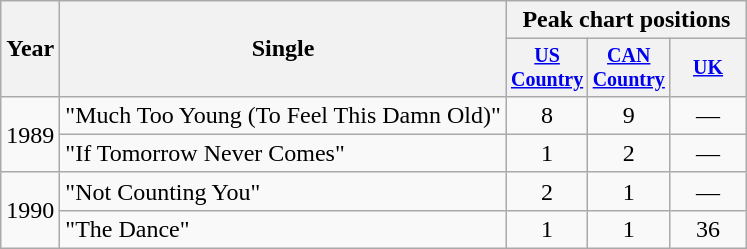<table class="wikitable" style="text-align:center;">
<tr>
<th rowspan="2">Year</th>
<th rowspan="2">Single</th>
<th colspan="3">Peak chart positions</th>
</tr>
<tr style="font-size:smaller;">
<th style="width:45px;"><a href='#'>US Country</a></th>
<th style="width:45px;"><a href='#'>CAN Country</a></th>
<th style="width:45px;"><a href='#'>UK</a></th>
</tr>
<tr>
<td rowspan="2">1989</td>
<td style="text-align:left;">"Much Too Young (To Feel This Damn Old)"</td>
<td>8</td>
<td>9</td>
<td>—</td>
</tr>
<tr>
<td style="text-align:left;">"If Tomorrow Never Comes"</td>
<td>1</td>
<td>2</td>
<td>—</td>
</tr>
<tr>
<td rowspan="2">1990</td>
<td style="text-align:left;">"Not Counting You"</td>
<td>2</td>
<td>1</td>
<td>—</td>
</tr>
<tr>
<td style="text-align:left;">"The Dance"</td>
<td>1</td>
<td>1</td>
<td>36</td>
</tr>
</table>
